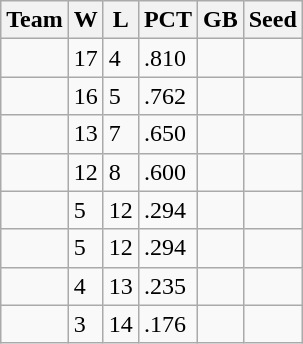<table class=wikitable>
<tr>
<th>Team</th>
<th>W</th>
<th>L</th>
<th>PCT</th>
<th>GB</th>
<th>Seed</th>
</tr>
<tr>
<td></td>
<td>17</td>
<td>4</td>
<td>.810</td>
<td></td>
<td></td>
</tr>
<tr>
<td></td>
<td>16</td>
<td>5</td>
<td>.762</td>
<td></td>
<td></td>
</tr>
<tr>
<td></td>
<td>13</td>
<td>7</td>
<td>.650</td>
<td></td>
<td></td>
</tr>
<tr>
<td></td>
<td>12</td>
<td>8</td>
<td>.600</td>
<td></td>
<td></td>
</tr>
<tr>
<td></td>
<td>5</td>
<td>12</td>
<td>.294</td>
<td></td>
<td></td>
</tr>
<tr>
<td></td>
<td>5</td>
<td>12</td>
<td>.294</td>
<td></td>
<td></td>
</tr>
<tr>
<td></td>
<td>4</td>
<td>13</td>
<td>.235</td>
<td></td>
<td></td>
</tr>
<tr>
<td></td>
<td>3</td>
<td>14</td>
<td>.176</td>
<td></td>
<td></td>
</tr>
</table>
